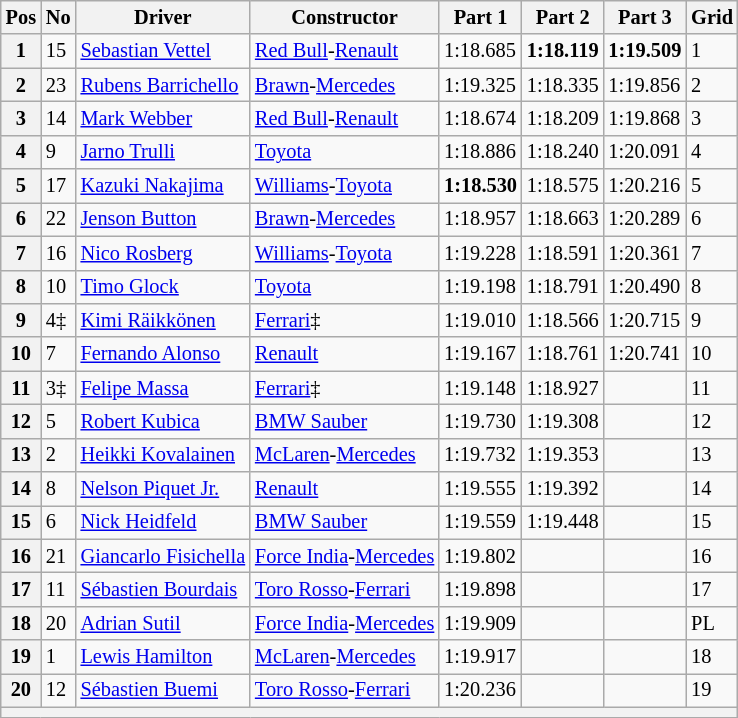<table class="wikitable sortable" style="font-size: 85%">
<tr>
<th>Pos</th>
<th>No</th>
<th>Driver</th>
<th>Constructor</th>
<th>Part 1</th>
<th>Part 2</th>
<th>Part 3</th>
<th>Grid</th>
</tr>
<tr>
<th>1</th>
<td>15</td>
<td> <a href='#'>Sebastian Vettel</a></td>
<td><a href='#'>Red Bull</a>-<a href='#'>Renault</a></td>
<td>1:18.685</td>
<td><strong>1:18.119</strong></td>
<td><strong>1:19.509</strong></td>
<td>1</td>
</tr>
<tr>
<th>2</th>
<td>23</td>
<td> <a href='#'>Rubens Barrichello</a></td>
<td><a href='#'>Brawn</a>-<a href='#'>Mercedes</a></td>
<td>1:19.325</td>
<td>1:18.335</td>
<td>1:19.856</td>
<td>2</td>
</tr>
<tr>
<th>3</th>
<td>14</td>
<td> <a href='#'>Mark Webber</a></td>
<td><a href='#'>Red Bull</a>-<a href='#'>Renault</a></td>
<td>1:18.674</td>
<td>1:18.209</td>
<td>1:19.868</td>
<td>3</td>
</tr>
<tr>
<th>4</th>
<td>9</td>
<td> <a href='#'>Jarno Trulli</a></td>
<td><a href='#'>Toyota</a></td>
<td>1:18.886</td>
<td>1:18.240</td>
<td>1:20.091</td>
<td>4</td>
</tr>
<tr>
<th>5</th>
<td>17</td>
<td> <a href='#'>Kazuki Nakajima</a></td>
<td><a href='#'>Williams</a>-<a href='#'>Toyota</a></td>
<td><strong>1:18.530</strong></td>
<td>1:18.575</td>
<td>1:20.216</td>
<td>5</td>
</tr>
<tr>
<th>6</th>
<td>22</td>
<td> <a href='#'>Jenson Button</a></td>
<td><a href='#'>Brawn</a>-<a href='#'>Mercedes</a></td>
<td>1:18.957</td>
<td>1:18.663</td>
<td>1:20.289</td>
<td>6</td>
</tr>
<tr>
<th>7</th>
<td>16</td>
<td> <a href='#'>Nico Rosberg</a></td>
<td><a href='#'>Williams</a>-<a href='#'>Toyota</a></td>
<td>1:19.228</td>
<td>1:18.591</td>
<td>1:20.361</td>
<td>7</td>
</tr>
<tr>
<th>8</th>
<td>10</td>
<td> <a href='#'>Timo Glock</a></td>
<td><a href='#'>Toyota</a></td>
<td>1:19.198</td>
<td>1:18.791</td>
<td>1:20.490</td>
<td>8</td>
</tr>
<tr>
<th>9</th>
<td>4‡</td>
<td> <a href='#'>Kimi Räikkönen</a></td>
<td><a href='#'>Ferrari</a>‡</td>
<td>1:19.010</td>
<td>1:18.566</td>
<td>1:20.715</td>
<td>9</td>
</tr>
<tr>
<th>10</th>
<td>7</td>
<td> <a href='#'>Fernando Alonso</a></td>
<td><a href='#'>Renault</a></td>
<td>1:19.167</td>
<td>1:18.761</td>
<td>1:20.741</td>
<td>10</td>
</tr>
<tr>
<th>11</th>
<td>3‡</td>
<td> <a href='#'>Felipe Massa</a></td>
<td><a href='#'>Ferrari</a>‡</td>
<td>1:19.148</td>
<td>1:18.927</td>
<td></td>
<td>11</td>
</tr>
<tr>
<th>12</th>
<td>5</td>
<td> <a href='#'>Robert Kubica</a></td>
<td><a href='#'>BMW Sauber</a></td>
<td>1:19.730</td>
<td>1:19.308</td>
<td></td>
<td>12</td>
</tr>
<tr>
<th>13</th>
<td>2</td>
<td> <a href='#'>Heikki Kovalainen</a></td>
<td><a href='#'>McLaren</a>-<a href='#'>Mercedes</a></td>
<td>1:19.732</td>
<td>1:19.353</td>
<td></td>
<td>13</td>
</tr>
<tr>
<th>14</th>
<td>8</td>
<td> <a href='#'>Nelson Piquet Jr.</a></td>
<td><a href='#'>Renault</a></td>
<td>1:19.555</td>
<td>1:19.392</td>
<td></td>
<td>14</td>
</tr>
<tr>
<th>15</th>
<td>6</td>
<td> <a href='#'>Nick Heidfeld</a></td>
<td><a href='#'>BMW Sauber</a></td>
<td>1:19.559</td>
<td>1:19.448</td>
<td></td>
<td>15</td>
</tr>
<tr>
<th>16</th>
<td>21</td>
<td> <a href='#'>Giancarlo Fisichella</a></td>
<td><a href='#'>Force India</a>-<a href='#'>Mercedes</a></td>
<td>1:19.802</td>
<td></td>
<td></td>
<td>16</td>
</tr>
<tr>
<th>17</th>
<td>11</td>
<td> <a href='#'>Sébastien Bourdais</a></td>
<td><a href='#'>Toro Rosso</a>-<a href='#'>Ferrari</a></td>
<td>1:19.898</td>
<td></td>
<td></td>
<td>17</td>
</tr>
<tr>
<th>18</th>
<td>20</td>
<td> <a href='#'>Adrian Sutil</a></td>
<td><a href='#'>Force India</a>-<a href='#'>Mercedes</a></td>
<td>1:19.909</td>
<td></td>
<td></td>
<td>PL</td>
</tr>
<tr>
<th>19</th>
<td>1</td>
<td> <a href='#'>Lewis Hamilton</a></td>
<td><a href='#'>McLaren</a>-<a href='#'>Mercedes</a></td>
<td>1:19.917</td>
<td></td>
<td></td>
<td>18</td>
</tr>
<tr>
<th>20</th>
<td>12</td>
<td> <a href='#'>Sébastien Buemi</a></td>
<td><a href='#'>Toro Rosso</a>-<a href='#'>Ferrari</a></td>
<td>1:20.236</td>
<td></td>
<td></td>
<td>19</td>
</tr>
<tr>
<th colspan="8"></th>
</tr>
</table>
